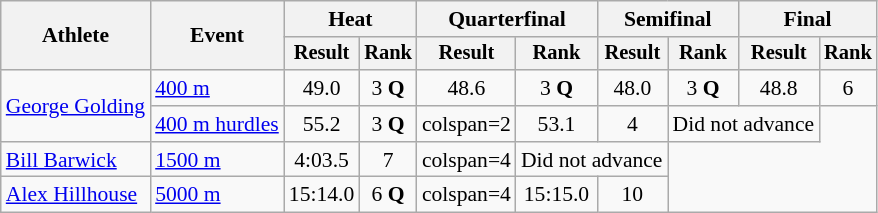<table class="wikitable" style="font-size:90%">
<tr>
<th rowspan=2>Athlete</th>
<th rowspan=2>Event</th>
<th colspan=2>Heat</th>
<th colspan=2>Quarterfinal</th>
<th colspan=2>Semifinal</th>
<th colspan=2>Final</th>
</tr>
<tr style="font-size:95%">
<th>Result</th>
<th>Rank</th>
<th>Result</th>
<th>Rank</th>
<th>Result</th>
<th>Rank</th>
<th>Result</th>
<th>Rank</th>
</tr>
<tr align=center>
<td align=left rowspan=2><a href='#'>George Golding</a></td>
<td align=left><a href='#'>400 m</a></td>
<td>49.0</td>
<td>3 <strong>Q</strong></td>
<td>48.6</td>
<td>3 <strong>Q</strong></td>
<td>48.0</td>
<td>3 <strong>Q</strong></td>
<td>48.8</td>
<td>6</td>
</tr>
<tr align=center>
<td align=left><a href='#'>400 m hurdles</a></td>
<td>55.2</td>
<td>3 <strong>Q</strong></td>
<td>colspan=2 </td>
<td>53.1</td>
<td>4</td>
<td colspan=2>Did not advance</td>
</tr>
<tr align=center>
<td align=left><a href='#'>Bill Barwick</a></td>
<td align=left><a href='#'>1500 m</a></td>
<td>4:03.5</td>
<td>7</td>
<td>colspan=4 </td>
<td colspan=2>Did not advance</td>
</tr>
<tr align=center>
<td align=left><a href='#'>Alex Hillhouse</a></td>
<td align=left><a href='#'>5000 m</a></td>
<td>15:14.0</td>
<td>6 <strong>Q</strong></td>
<td>colspan=4 </td>
<td>15:15.0</td>
<td>10</td>
</tr>
</table>
